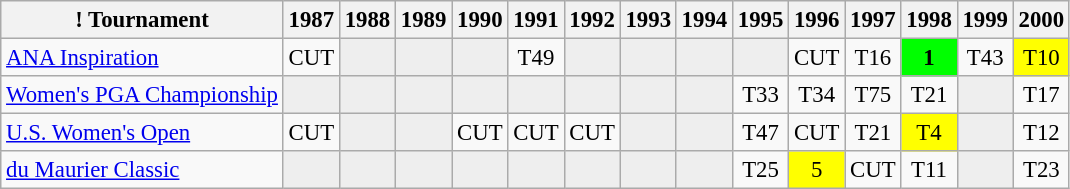<table class="wikitable" style="font-size:95%;text-align:center;">
<tr>
<th>! Tournament</th>
<th>1987</th>
<th>1988</th>
<th>1989</th>
<th>1990</th>
<th>1991</th>
<th>1992</th>
<th>1993</th>
<th>1994</th>
<th>1995</th>
<th>1996</th>
<th>1997</th>
<th>1998</th>
<th>1999</th>
<th>2000</th>
</tr>
<tr>
<td align=left><a href='#'>ANA Inspiration</a></td>
<td>CUT</td>
<td style="background:#eeeeee;"></td>
<td style="background:#eeeeee;"></td>
<td style="background:#eeeeee;"></td>
<td>T49</td>
<td style="background:#eeeeee;"></td>
<td style="background:#eeeeee;"></td>
<td style="background:#eeeeee;"></td>
<td style="background:#eeeeee;"></td>
<td>CUT</td>
<td>T16</td>
<td style="background:lime;"><strong>1</strong></td>
<td>T43</td>
<td style="background:yellow;">T10</td>
</tr>
<tr>
<td align=left><a href='#'>Women's PGA Championship</a></td>
<td style="background:#eeeeee;"></td>
<td style="background:#eeeeee;"></td>
<td style="background:#eeeeee;"></td>
<td style="background:#eeeeee;"></td>
<td style="background:#eeeeee;"></td>
<td style="background:#eeeeee;"></td>
<td style="background:#eeeeee;"></td>
<td style="background:#eeeeee;"></td>
<td>T33</td>
<td>T34</td>
<td>T75</td>
<td>T21</td>
<td style="background:#eeeeee;"></td>
<td>T17</td>
</tr>
<tr>
<td align=left><a href='#'>U.S. Women's Open</a></td>
<td>CUT</td>
<td style="background:#eeeeee;"></td>
<td style="background:#eeeeee;"></td>
<td>CUT</td>
<td>CUT</td>
<td>CUT</td>
<td style="background:#eeeeee;"></td>
<td style="background:#eeeeee;"></td>
<td>T47</td>
<td>CUT</td>
<td>T21</td>
<td style="background:yellow;">T4</td>
<td style="background:#eeeeee;"></td>
<td>T12</td>
</tr>
<tr>
<td align=left><a href='#'>du Maurier Classic</a></td>
<td style="background:#eeeeee;"></td>
<td style="background:#eeeeee;"></td>
<td style="background:#eeeeee;"></td>
<td style="background:#eeeeee;"></td>
<td style="background:#eeeeee;"></td>
<td style="background:#eeeeee;"></td>
<td style="background:#eeeeee;"></td>
<td style="background:#eeeeee;"></td>
<td>T25</td>
<td style="background:yellow;">5</td>
<td>CUT</td>
<td>T11</td>
<td style="background:#eeeeee;"></td>
<td>T23</td>
</tr>
</table>
